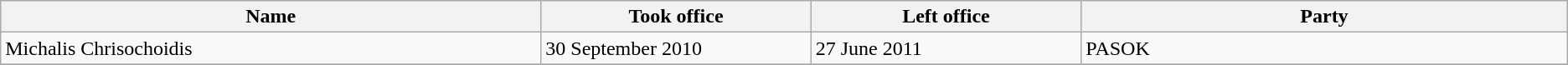<table class="wikitable">
<tr>
<th width="20%">Name</th>
<th width="10%">Took office</th>
<th width="10%">Left office</th>
<th width="18%">Party</th>
</tr>
<tr>
<td>Michalis Chrisochoidis</td>
<td>30 September 2010</td>
<td>27 June 2011</td>
<td>PASOK</td>
</tr>
<tr>
</tr>
</table>
